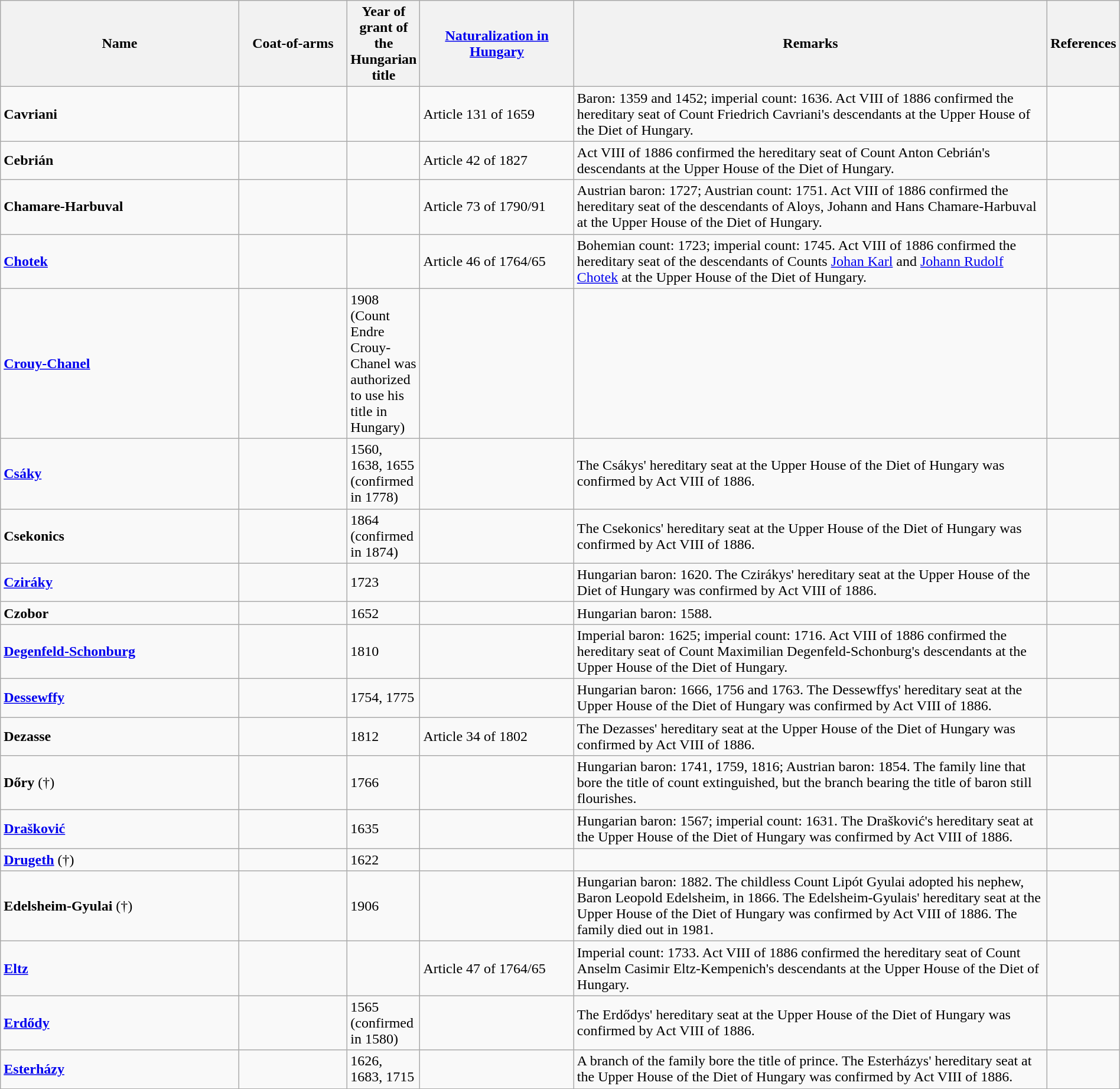<table class="wikitable sortable" style="width: 100%">
<tr>
<th scope="col" width="22%">Name</th>
<th scope="col" class="unsortable" width="10%">Coat-of-arms</th>
<th scope="col" width="5%">Year of grant of the Hungarian title</th>
<th scope="col" width="14%"><a href='#'>Naturalization in Hungary</a></th>
<th scope="col" class="unsortable" width="44%">Remarks</th>
<th scope="col" class="unsortable" width="5%">References</th>
</tr>
<tr>
<td><strong>Cavriani</strong></td>
<td></td>
<td></td>
<td>Article 131 of 1659</td>
<td>Baron: 1359 and 1452; imperial count: 1636. Act VIII of 1886 confirmed the hereditary seat of Count Friedrich Cavriani's descendants at the Upper House of the Diet of Hungary.</td>
<td></td>
</tr>
<tr>
<td><strong>Cebrián</strong></td>
<td></td>
<td></td>
<td>Article 42 of 1827</td>
<td>Act VIII of 1886 confirmed the hereditary seat of Count Anton Cebrián's descendants at the Upper House of the Diet of Hungary.</td>
<td></td>
</tr>
<tr>
<td><strong>Chamare-Harbuval</strong></td>
<td></td>
<td></td>
<td>Article 73 of 1790/91</td>
<td>Austrian baron: 1727; Austrian count: 1751. Act VIII of 1886 confirmed the hereditary seat of the descendants of Aloys, Johann and Hans Chamare-Harbuval at the Upper House of the Diet of Hungary.</td>
<td></td>
</tr>
<tr>
<td><strong><a href='#'>Chotek</a></strong></td>
<td></td>
<td></td>
<td>Article 46 of 1764/65</td>
<td>Bohemian count: 1723; imperial count: 1745. Act VIII of 1886 confirmed the hereditary seat of the descendants of Counts <a href='#'>Johan Karl</a> and <a href='#'>Johann Rudolf Chotek</a> at the Upper House of the Diet of Hungary.</td>
<td></td>
</tr>
<tr>
<td><strong><a href='#'>Crouy-Chanel</a></strong></td>
<td></td>
<td>1908 (Count Endre Crouy-Chanel was authorized to use his title in Hungary)</td>
<td></td>
<td></td>
<td></td>
</tr>
<tr>
<td><strong><a href='#'>Csáky</a></strong></td>
<td></td>
<td>1560, 1638, 1655 (confirmed in 1778)</td>
<td></td>
<td>The Csákys' hereditary seat at the Upper House of the Diet of Hungary was confirmed by Act VIII of 1886.</td>
<td></td>
</tr>
<tr>
<td><strong>Csekonics</strong></td>
<td></td>
<td>1864 (confirmed in 1874)</td>
<td></td>
<td>The Csekonics' hereditary seat at the Upper House of the Diet of Hungary was confirmed by Act VIII of 1886.</td>
<td></td>
</tr>
<tr>
<td><strong><a href='#'>Cziráky</a></strong></td>
<td></td>
<td>1723</td>
<td></td>
<td>Hungarian baron: 1620. The Czirákys' hereditary seat at the Upper House of the Diet of Hungary was confirmed by Act VIII of 1886.</td>
<td></td>
</tr>
<tr>
<td><strong>Czobor</strong></td>
<td></td>
<td>1652</td>
<td></td>
<td>Hungarian baron: 1588.</td>
<td></td>
</tr>
<tr>
<td><strong><a href='#'>Degenfeld-Schonburg</a></strong></td>
<td></td>
<td>1810</td>
<td></td>
<td>Imperial baron: 1625; imperial count: 1716. Act VIII of 1886 confirmed the hereditary seat of Count Maximilian Degenfeld-Schonburg's descendants at the Upper House of the Diet of Hungary.</td>
<td></td>
</tr>
<tr>
<td><strong><a href='#'>Dessewffy</a></strong></td>
<td></td>
<td>1754, 1775</td>
<td></td>
<td>Hungarian baron: 1666, 1756 and 1763. The Dessewffys' hereditary seat at the Upper House of the Diet of Hungary was confirmed by Act VIII of 1886.</td>
<td></td>
</tr>
<tr>
<td><strong>Dezasse</strong></td>
<td></td>
<td>1812</td>
<td>Article 34 of 1802</td>
<td>The Dezasses' hereditary seat at the Upper House of the Diet of Hungary was confirmed by Act VIII of 1886.</td>
<td></td>
</tr>
<tr>
<td><strong>Dőry</strong> (†)</td>
<td></td>
<td>1766</td>
<td></td>
<td>Hungarian baron: 1741, 1759, 1816; Austrian baron: 1854. The family line that bore the title of count extinguished, but the branch bearing the title of baron still flourishes.</td>
<td></td>
</tr>
<tr>
<td><strong><a href='#'>Drašković</a></strong></td>
<td></td>
<td>1635</td>
<td></td>
<td>Hungarian baron: 1567; imperial count: 1631. The Drašković's hereditary seat at the Upper House of the Diet of Hungary was confirmed by Act VIII of 1886.</td>
<td></td>
</tr>
<tr>
<td><strong><a href='#'>Drugeth</a></strong> (†)</td>
<td></td>
<td>1622</td>
<td></td>
<td></td>
<td></td>
</tr>
<tr>
<td><strong>Edelsheim-Gyulai</strong> (†)</td>
<td></td>
<td>1906</td>
<td></td>
<td>Hungarian baron: 1882. The childless Count Lipót Gyulai adopted his nephew, Baron Leopold Edelsheim, in 1866. The Edelsheim-Gyulais' hereditary seat at the Upper House of the Diet of Hungary was confirmed by Act VIII of 1886. The family died out in 1981.</td>
<td></td>
</tr>
<tr>
<td><strong><a href='#'>Eltz</a></strong></td>
<td></td>
<td></td>
<td>Article 47 of 1764/65</td>
<td>Imperial count: 1733. Act VIII of 1886 confirmed the hereditary seat of Count Anselm Casimir Eltz-Kempenich's descendants at the Upper House of the Diet of Hungary.</td>
<td></td>
</tr>
<tr>
<td><strong><a href='#'>Erdődy</a></strong></td>
<td></td>
<td>1565 (confirmed in 1580)</td>
<td></td>
<td>The Erdődys' hereditary seat at the Upper House of the Diet of Hungary was confirmed by Act VIII of 1886.</td>
<td></td>
</tr>
<tr>
<td><strong><a href='#'>Esterházy</a></strong></td>
<td></td>
<td>1626, 1683, 1715</td>
<td></td>
<td>A branch of the family bore the title of prince. The Esterházys' hereditary seat at the Upper House of the Diet of Hungary was confirmed by Act VIII of 1886.</td>
<td></td>
</tr>
</table>
